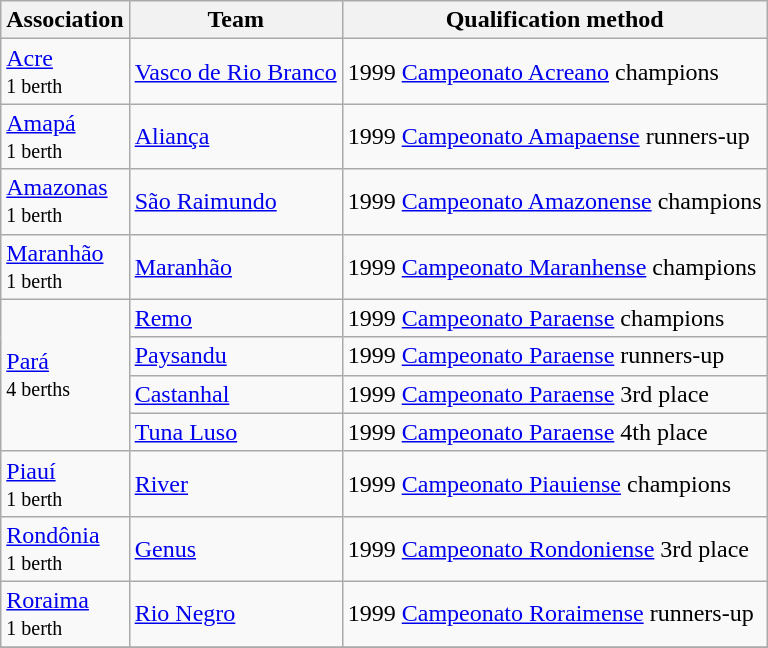<table class="wikitable">
<tr>
<th>Association</th>
<th>Team</th>
<th>Qualification method</th>
</tr>
<tr>
<td rowspan="1"> <a href='#'>Acre</a><br><small>1 berth</small></td>
<td><a href='#'>Vasco de Rio Branco</a></td>
<td>1999 <a href='#'>Campeonato Acreano</a> champions</td>
</tr>
<tr>
<td rowspan="1"> <a href='#'>Amapá</a><br><small>1 berth</small></td>
<td><a href='#'>Aliança</a></td>
<td>1999 <a href='#'>Campeonato Amapaense</a> runners-up</td>
</tr>
<tr>
<td rowspan="1"> <a href='#'>Amazonas</a><br><small>1 berth</small></td>
<td><a href='#'>São Raimundo</a></td>
<td>1999 <a href='#'>Campeonato Amazonense</a> champions</td>
</tr>
<tr>
<td rowspan="1"> <a href='#'>Maranhão</a><br><small>1 berth</small></td>
<td><a href='#'>Maranhão</a></td>
<td>1999 <a href='#'>Campeonato Maranhense</a> champions</td>
</tr>
<tr>
<td rowspan="4"> <a href='#'>Pará</a><br><small>4 berths</small></td>
<td><a href='#'>Remo</a></td>
<td>1999 <a href='#'>Campeonato Paraense</a> champions</td>
</tr>
<tr>
<td><a href='#'>Paysandu</a></td>
<td>1999 <a href='#'>Campeonato Paraense</a> runners-up</td>
</tr>
<tr>
<td><a href='#'>Castanhal</a></td>
<td>1999 <a href='#'>Campeonato Paraense</a> 3rd place</td>
</tr>
<tr>
<td><a href='#'>Tuna Luso</a></td>
<td>1999 <a href='#'>Campeonato Paraense</a> 4th place</td>
</tr>
<tr>
<td rowspan="1"> <a href='#'>Piauí</a><br><small>1 berth</small></td>
<td><a href='#'>River</a></td>
<td>1999 <a href='#'>Campeonato Piauiense</a> champions</td>
</tr>
<tr>
<td rowspan="1"> <a href='#'>Rondônia</a><br><small>1 berth</small></td>
<td><a href='#'>Genus</a></td>
<td>1999 <a href='#'>Campeonato Rondoniense</a> 3rd place</td>
</tr>
<tr>
<td rowspan="1"> <a href='#'>Roraima</a><br><small>1 berth</small></td>
<td><a href='#'>Rio Negro</a></td>
<td>1999 <a href='#'>Campeonato Roraimense</a> runners-up</td>
</tr>
<tr>
</tr>
</table>
